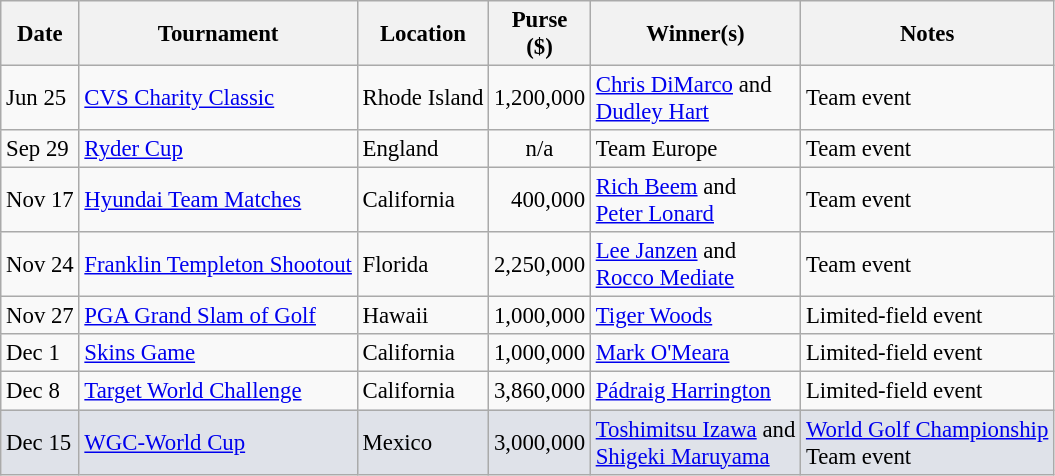<table class="wikitable" style="font-size:95%">
<tr>
<th>Date</th>
<th>Tournament</th>
<th>Location</th>
<th>Purse<br>($)</th>
<th>Winner(s)</th>
<th>Notes</th>
</tr>
<tr>
<td>Jun 25</td>
<td><a href='#'>CVS Charity Classic</a></td>
<td>Rhode Island</td>
<td align=right>1,200,000</td>
<td> <a href='#'>Chris DiMarco</a> and<br> <a href='#'>Dudley Hart</a></td>
<td>Team event</td>
</tr>
<tr>
<td>Sep 29</td>
<td><a href='#'>Ryder Cup</a></td>
<td>England</td>
<td align=center>n/a</td>
<td> Team Europe</td>
<td>Team event</td>
</tr>
<tr>
<td>Nov 17</td>
<td><a href='#'>Hyundai Team Matches</a></td>
<td>California</td>
<td align=right>400,000</td>
<td> <a href='#'>Rich Beem</a> and<br> <a href='#'>Peter Lonard</a></td>
<td>Team event</td>
</tr>
<tr>
<td>Nov 24</td>
<td><a href='#'>Franklin Templeton Shootout</a></td>
<td>Florida</td>
<td align=right>2,250,000</td>
<td> <a href='#'>Lee Janzen</a> and<br> <a href='#'>Rocco Mediate</a></td>
<td>Team event</td>
</tr>
<tr>
<td>Nov 27</td>
<td><a href='#'>PGA Grand Slam of Golf</a></td>
<td>Hawaii</td>
<td align=right>1,000,000</td>
<td> <a href='#'>Tiger Woods</a></td>
<td>Limited-field event</td>
</tr>
<tr>
<td>Dec 1</td>
<td><a href='#'>Skins Game</a></td>
<td>California</td>
<td align=right>1,000,000</td>
<td> <a href='#'>Mark O'Meara</a></td>
<td>Limited-field event</td>
</tr>
<tr>
<td>Dec 8</td>
<td><a href='#'>Target World Challenge</a></td>
<td>California</td>
<td align=right>3,860,000</td>
<td> <a href='#'>Pádraig Harrington</a></td>
<td>Limited-field event</td>
</tr>
<tr style="background:#dfe2e9">
<td>Dec 15</td>
<td><a href='#'>WGC-World Cup</a></td>
<td>Mexico</td>
<td align=right>3,000,000</td>
<td> <a href='#'>Toshimitsu Izawa</a> and<br> <a href='#'>Shigeki Maruyama</a></td>
<td><a href='#'>World Golf Championship</a><br>Team event</td>
</tr>
</table>
